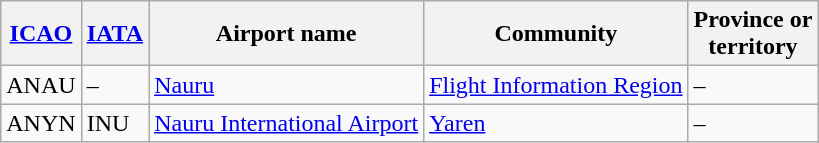<table class="wikitable" style="width:auto;">
<tr>
<th width="*"><a href='#'>ICAO</a></th>
<th width="*"><a href='#'>IATA</a></th>
<th width="*">Airport name</th>
<th width="*">Community</th>
<th width="*">Province or<br>territory</th>
</tr>
<tr>
<td>ANAU</td>
<td>–</td>
<td><a href='#'>Nauru</a></td>
<td><a href='#'>Flight Information Region</a></td>
<td>–</td>
</tr>
<tr>
<td>ANYN</td>
<td>INU</td>
<td><a href='#'>Nauru International Airport</a></td>
<td><a href='#'>Yaren</a></td>
<td>–</td>
</tr>
</table>
